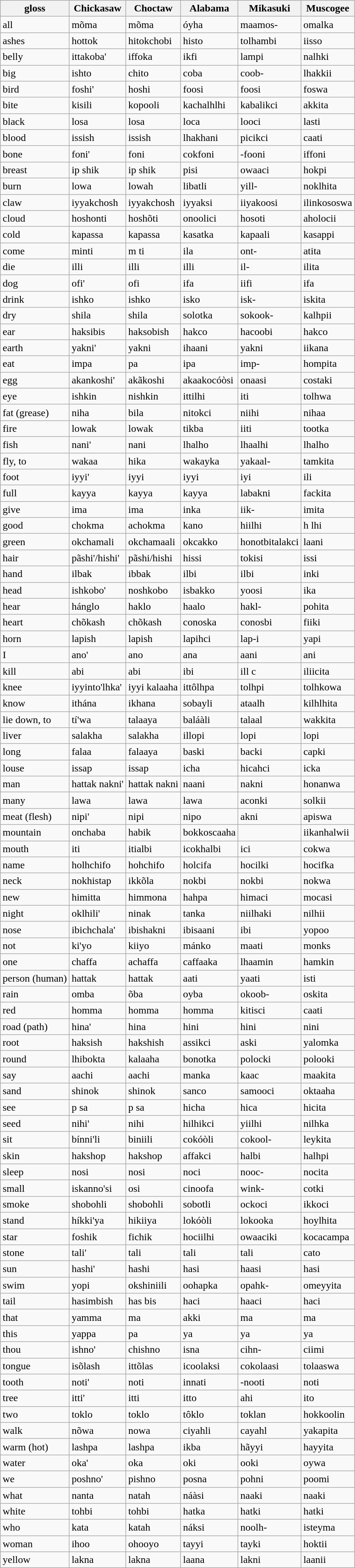<table class="wikitable sortable">
<tr>
<th>gloss</th>
<th>Chickasaw</th>
<th>Choctaw</th>
<th>Alabama</th>
<th>Mikasuki</th>
<th>Muscogee</th>
</tr>
<tr>
<td>all</td>
<td>mõma</td>
<td>mõma</td>
<td>óyha</td>
<td>maamos-</td>
<td>omalka</td>
</tr>
<tr>
<td>ashes</td>
<td>hottok</td>
<td>hitokchobi</td>
<td>histo</td>
<td>tolhambi</td>
<td>iisso</td>
</tr>
<tr>
<td>belly</td>
<td>ittakoba'</td>
<td>iffoka</td>
<td>ikfi</td>
<td>lampi</td>
<td>nalhki</td>
</tr>
<tr>
<td>big</td>
<td>ishto</td>
<td>chito</td>
<td>coba</td>
<td>coob-</td>
<td>lhakkii</td>
</tr>
<tr>
<td>bird</td>
<td>foshi'</td>
<td>hoshi</td>
<td>foosi</td>
<td>foosi</td>
<td>foswa</td>
</tr>
<tr>
<td>bite</td>
<td>kisili</td>
<td>kopooli</td>
<td>kachalhlhi</td>
<td>kabalikci</td>
<td>akkita</td>
</tr>
<tr>
<td>black</td>
<td>losa</td>
<td>losa</td>
<td>loca</td>
<td>looci</td>
<td>lasti</td>
</tr>
<tr>
<td>blood</td>
<td>issish</td>
<td>issish</td>
<td>lhakhani</td>
<td>picikci</td>
<td>caati</td>
</tr>
<tr>
<td>bone</td>
<td>foni'</td>
<td>foni</td>
<td>cokfoni</td>
<td>-fooni</td>
<td>iffoni</td>
</tr>
<tr>
<td>breast</td>
<td>ip shik</td>
<td>ip shik</td>
<td>pisi</td>
<td>owaaci</td>
<td>hokpi</td>
</tr>
<tr>
<td>burn</td>
<td>lowa</td>
<td>lowah</td>
<td>libatli</td>
<td>yill-</td>
<td>noklhita</td>
</tr>
<tr>
<td>claw</td>
<td>iyyakchosh</td>
<td>iyyakchosh</td>
<td>iyyaksi</td>
<td>iiyakoosi</td>
<td>ilinkososwa</td>
</tr>
<tr>
<td>cloud</td>
<td>hoshonti</td>
<td>hoshõti</td>
<td>onoolici</td>
<td>hosoti</td>
<td>aholocii</td>
</tr>
<tr>
<td>cold</td>
<td>kapassa</td>
<td>kapassa</td>
<td>kasatka</td>
<td>kapaali</td>
<td>kasappi</td>
</tr>
<tr>
<td>come</td>
<td>minti</td>
<td>m ti</td>
<td>ila</td>
<td>ont-</td>
<td>atita</td>
</tr>
<tr>
<td>die</td>
<td>illi</td>
<td>illi</td>
<td>illi</td>
<td>il-</td>
<td>ilita</td>
</tr>
<tr>
<td>dog</td>
<td>ofi'</td>
<td>ofi</td>
<td>ifa</td>
<td>iifi</td>
<td>ifa</td>
</tr>
<tr>
<td>drink</td>
<td>ishko</td>
<td>ishko</td>
<td>isko</td>
<td>isk-</td>
<td>iskita</td>
</tr>
<tr>
<td>dry</td>
<td>shila</td>
<td>shila</td>
<td>solotka</td>
<td>sokook-</td>
<td>kalhpii</td>
</tr>
<tr>
<td>ear</td>
<td>haksibis</td>
<td>haksobish</td>
<td>hakco</td>
<td>hacoobi</td>
<td>hakco</td>
</tr>
<tr>
<td>earth</td>
<td>yakni'</td>
<td>yakni</td>
<td>ihaani</td>
<td>yakni</td>
<td>iikana</td>
</tr>
<tr>
<td>eat</td>
<td>impa</td>
<td>pa</td>
<td>ipa</td>
<td>imp-</td>
<td>hompita</td>
</tr>
<tr>
<td>egg</td>
<td>akankoshi'</td>
<td>akãkoshi</td>
<td>akaakocóòsi</td>
<td>onaasi</td>
<td>costaki</td>
</tr>
<tr>
<td>eye</td>
<td>ishkin</td>
<td>nishkin</td>
<td>ittilhi</td>
<td>iti</td>
<td>tolhwa</td>
</tr>
<tr>
<td>fat (grease)</td>
<td>niha</td>
<td>bila</td>
<td>nitokci</td>
<td>niihi</td>
<td>nihaa</td>
</tr>
<tr>
<td>fire</td>
<td>lowak</td>
<td>lowak</td>
<td>tikba</td>
<td>iiti</td>
<td>tootka</td>
</tr>
<tr>
<td>fish</td>
<td>nani'</td>
<td>nani</td>
<td>lhalho</td>
<td>lhaalhi</td>
<td>lhalho</td>
</tr>
<tr>
<td>fly, to</td>
<td>wakaa</td>
<td>hika</td>
<td>wakayka</td>
<td>yakaal-</td>
<td>tamkita</td>
</tr>
<tr>
<td>foot</td>
<td>iyyi'</td>
<td>iyyi</td>
<td>iyyi</td>
<td>iyi</td>
<td>ili</td>
</tr>
<tr>
<td>full</td>
<td>kayya</td>
<td>kayya</td>
<td>kayya</td>
<td>labakni</td>
<td>fackita</td>
</tr>
<tr>
<td>give</td>
<td>ima</td>
<td>ima</td>
<td>inka</td>
<td>iik-</td>
<td>imita</td>
</tr>
<tr>
<td>good</td>
<td>chokma</td>
<td>achokma</td>
<td>kano</td>
<td>hiilhi</td>
<td>h lhi</td>
</tr>
<tr>
<td>green</td>
<td>okchamali</td>
<td>okchamaali</td>
<td>okcakko</td>
<td>honotbitalakci</td>
<td>laani</td>
</tr>
<tr>
<td>hair</td>
<td>pãshi'/hishi'</td>
<td>pãshi/hishi</td>
<td>hissi</td>
<td>tokisi</td>
<td>issi</td>
</tr>
<tr>
<td>hand</td>
<td>ilbak</td>
<td>ibbak</td>
<td>ilbi</td>
<td>ilbi</td>
<td>inki</td>
</tr>
<tr>
<td>head</td>
<td>ishkobo'</td>
<td>noshkobo</td>
<td>isbakko</td>
<td>yoosi</td>
<td>ika</td>
</tr>
<tr>
<td>hear</td>
<td>hánglo</td>
<td>haklo</td>
<td>haalo</td>
<td>hakl-</td>
<td>pohita</td>
</tr>
<tr>
<td>heart</td>
<td>chõkash</td>
<td>chõkash</td>
<td>conoska</td>
<td>conosbi</td>
<td>fiiki</td>
</tr>
<tr>
<td>horn</td>
<td>lapish</td>
<td>lapish</td>
<td>lapihci</td>
<td>lap-i</td>
<td>yapi</td>
</tr>
<tr>
<td>I</td>
<td>ano'</td>
<td>ano</td>
<td>ana</td>
<td>aani</td>
<td>ani</td>
</tr>
<tr>
<td>kill</td>
<td>abi</td>
<td>abi</td>
<td>ibi</td>
<td>ill c</td>
<td>iliicita</td>
</tr>
<tr>
<td>knee</td>
<td>iyyinto'lhka'</td>
<td>iyyi kalaaha</td>
<td>ittôlhpa</td>
<td>tolhpi</td>
<td>tolhkowa</td>
</tr>
<tr>
<td>know</td>
<td>ithána</td>
<td>ikhana</td>
<td>sobayli</td>
<td>ataalh</td>
<td>kilhlhita</td>
</tr>
<tr>
<td>lie down, to</td>
<td>tí'wa</td>
<td>talaaya</td>
<td>baláàli</td>
<td>talaal</td>
<td>wakkita</td>
</tr>
<tr>
<td>liver</td>
<td>salakha</td>
<td>salakha</td>
<td>illopi</td>
<td>lopi</td>
<td>lopi</td>
</tr>
<tr>
<td>long</td>
<td>falaa</td>
<td>falaaya</td>
<td>baski</td>
<td>backi</td>
<td>capki</td>
</tr>
<tr>
<td>louse</td>
<td>issap</td>
<td>issap</td>
<td>icha</td>
<td>hicahci</td>
<td>icka</td>
</tr>
<tr>
<td>man</td>
<td>hattak nakni'</td>
<td>hattak nakni</td>
<td>naani</td>
<td>nakni</td>
<td>honanwa</td>
</tr>
<tr>
<td>many</td>
<td>lawa</td>
<td>lawa</td>
<td>lawa</td>
<td>aconki</td>
<td>solkii</td>
</tr>
<tr>
<td>meat (flesh)</td>
<td>nipi'</td>
<td>nipi</td>
<td>nipo</td>
<td>akni</td>
<td>apiswa</td>
</tr>
<tr>
<td>mountain</td>
<td>onchaba</td>
<td>habik</td>
<td>bokkoscaaha</td>
<td></td>
<td>iikanhalwii</td>
</tr>
<tr>
<td>mouth</td>
<td>iti</td>
<td>itialbi</td>
<td>icokhalbi</td>
<td>ici</td>
<td>cokwa</td>
</tr>
<tr>
<td>name</td>
<td>holhchifo</td>
<td>hohchifo</td>
<td>holcifa</td>
<td>hocilki</td>
<td>hocifka</td>
</tr>
<tr>
<td>neck</td>
<td>nokhistap</td>
<td>ikkõla</td>
<td>nokbi</td>
<td>nokbi</td>
<td>nokwa</td>
</tr>
<tr>
<td>new</td>
<td>himitta</td>
<td>himmona</td>
<td>hahpa</td>
<td>himaci</td>
<td>mocasi</td>
</tr>
<tr>
<td>night</td>
<td>oklhili'</td>
<td>ninak</td>
<td>tanka</td>
<td>niilhaki</td>
<td>nilhii</td>
</tr>
<tr>
<td>nose</td>
<td>ibichchala'</td>
<td>ibishakni</td>
<td>ibisaani</td>
<td>ibi</td>
<td>yopoo</td>
</tr>
<tr>
<td>not</td>
<td>ki'yo</td>
<td>kiiyo</td>
<td>mánko</td>
<td>maati</td>
<td>monks</td>
</tr>
<tr>
<td>one</td>
<td>chaffa</td>
<td>achaffa</td>
<td>caffaaka</td>
<td>lhaamin</td>
<td>hamkin</td>
</tr>
<tr>
<td>person (human)</td>
<td>hattak</td>
<td>hattak</td>
<td>aati</td>
<td>yaati</td>
<td>isti</td>
</tr>
<tr>
<td>rain</td>
<td>omba</td>
<td>õba</td>
<td>oyba</td>
<td>okoob-</td>
<td>oskita</td>
</tr>
<tr>
<td>red</td>
<td>homma</td>
<td>homma</td>
<td>homma</td>
<td>kitisci</td>
<td>caati</td>
</tr>
<tr>
<td>road (path)</td>
<td>hina'</td>
<td>hina</td>
<td>hini</td>
<td>hini</td>
<td>nini</td>
</tr>
<tr>
<td>root</td>
<td>haksish</td>
<td>hakshish</td>
<td>assikci</td>
<td>aski</td>
<td>yalomka</td>
</tr>
<tr>
<td>round</td>
<td>lhibokta</td>
<td>kalaaha</td>
<td>bonotka</td>
<td>polocki</td>
<td>polooki</td>
</tr>
<tr>
<td>say</td>
<td>aachi</td>
<td>aachi</td>
<td>manka</td>
<td>kaac</td>
<td>maakita</td>
</tr>
<tr>
<td>sand</td>
<td>shinok</td>
<td>shinok</td>
<td>sanco</td>
<td>samooci</td>
<td>oktaaha</td>
</tr>
<tr>
<td>see</td>
<td>p sa</td>
<td>p sa</td>
<td>hicha</td>
<td>hica</td>
<td>hicita</td>
</tr>
<tr>
<td>seed</td>
<td>nihi'</td>
<td>nihi</td>
<td>hilhikci</td>
<td>yiilhi</td>
<td>nilhka</td>
</tr>
<tr>
<td>sit</td>
<td>bínni'li</td>
<td>biniili</td>
<td>cokóòli</td>
<td>cokool-</td>
<td>leykita</td>
</tr>
<tr>
<td>skin</td>
<td>hakshop</td>
<td>hakshop</td>
<td>affakci</td>
<td>halbi</td>
<td>halhpi</td>
</tr>
<tr>
<td>sleep</td>
<td>nosi</td>
<td>nosi</td>
<td>noci</td>
<td>nooc-</td>
<td>nocita</td>
</tr>
<tr>
<td>small</td>
<td>iskanno'si</td>
<td>osi</td>
<td>cinoofa</td>
<td>wink-</td>
<td>cotki</td>
</tr>
<tr>
<td>smoke</td>
<td>shobohli</td>
<td>shobohli</td>
<td>sobotli</td>
<td>ockoci</td>
<td>ikkoci</td>
</tr>
<tr>
<td>stand</td>
<td>híkki'ya</td>
<td>hikiiya</td>
<td>lokóòli</td>
<td>lokooka</td>
<td>hoylhita</td>
</tr>
<tr>
<td>star</td>
<td>foshik</td>
<td>fichik</td>
<td>hociilhi</td>
<td>owaaciki</td>
<td>kocacampa</td>
</tr>
<tr>
<td>stone</td>
<td>tali'</td>
<td>tali</td>
<td>tali</td>
<td>tali</td>
<td>cato</td>
</tr>
<tr>
<td>sun</td>
<td>hashi'</td>
<td>hashi</td>
<td>hasi</td>
<td>haasi</td>
<td>hasi</td>
</tr>
<tr>
<td>swim</td>
<td>yopi</td>
<td>okshiniili</td>
<td>oohapka</td>
<td>opahk-</td>
<td>omeyyita</td>
</tr>
<tr>
<td>tail</td>
<td>hasimbish</td>
<td>has bis</td>
<td>haci</td>
<td>haaci</td>
<td>haci</td>
</tr>
<tr>
<td>that</td>
<td>yamma</td>
<td>ma</td>
<td>akki</td>
<td>ma</td>
<td>ma</td>
</tr>
<tr>
<td>this</td>
<td>yappa</td>
<td>pa</td>
<td>ya</td>
<td>ya</td>
<td>ya</td>
</tr>
<tr>
<td>thou</td>
<td>ishno'</td>
<td>chishno</td>
<td>isna</td>
<td>cihn-</td>
<td>ciimi</td>
</tr>
<tr>
<td>tongue</td>
<td>isõlash</td>
<td>ittõlas</td>
<td>icoolaksi</td>
<td>cokolaasi</td>
<td>tolaaswa</td>
</tr>
<tr>
<td>tooth</td>
<td>noti'</td>
<td>noti</td>
<td>innati</td>
<td>-nooti</td>
<td>noti</td>
</tr>
<tr>
<td>tree</td>
<td>itti'</td>
<td>itti</td>
<td>itto</td>
<td>ahi</td>
<td>ito</td>
</tr>
<tr>
<td>two</td>
<td>toklo</td>
<td>toklo</td>
<td>tôklo</td>
<td>toklan</td>
<td>hokkoolin</td>
</tr>
<tr>
<td>walk</td>
<td>nõwa</td>
<td>nowa</td>
<td>ciyahli</td>
<td>cayahl</td>
<td>yakapita</td>
</tr>
<tr>
<td>warm (hot)</td>
<td>lashpa</td>
<td>lashpa</td>
<td>ikba</td>
<td>hãyyi</td>
<td>hayyita</td>
</tr>
<tr>
<td>water</td>
<td>oka'</td>
<td>oka</td>
<td>oki</td>
<td>ooki</td>
<td>oywa</td>
</tr>
<tr>
<td>we</td>
<td>poshno'</td>
<td>pishno</td>
<td>posna</td>
<td>pohni</td>
<td>poomi</td>
</tr>
<tr>
<td>what</td>
<td>nanta</td>
<td>natah</td>
<td>náàsi</td>
<td>naaki</td>
<td>naaki</td>
</tr>
<tr>
<td>white</td>
<td>tohbi</td>
<td>tohbi</td>
<td>hatka</td>
<td>hatki</td>
<td>hatki</td>
</tr>
<tr>
<td>who</td>
<td>kata</td>
<td>katah</td>
<td>náksi</td>
<td>noolh-</td>
<td>isteyma</td>
</tr>
<tr>
<td>woman</td>
<td>ihoo</td>
<td>ohooyo</td>
<td>tayyi</td>
<td>tayki</td>
<td>hoktii</td>
</tr>
<tr>
<td>yellow</td>
<td>lakna</td>
<td>lakna</td>
<td>laana</td>
<td>lakni</td>
<td>laanii</td>
</tr>
</table>
